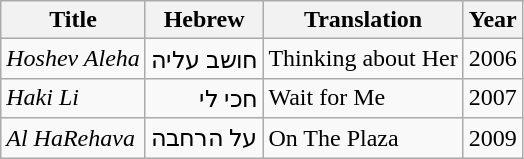<table class="wikitable">
<tr>
<th>Title</th>
<th>Hebrew</th>
<th>Translation</th>
<th>Year</th>
</tr>
<tr>
<td><em>Hoshev Aleha</em></td>
<td align="right">חושב עליה</td>
<td>Thinking about Her</td>
<td>2006</td>
</tr>
<tr>
<td><em>Haki Li</em></td>
<td align="right">חכי לי</td>
<td>Wait for Me</td>
<td>2007</td>
</tr>
<tr>
<td><em>Al HaRehava</em></td>
<td align="right">על הרחבה</td>
<td>On The Plaza</td>
<td>2009</td>
</tr>
</table>
